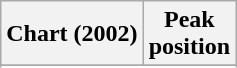<table class="wikitable sortable plainrowheaders" style="text-align:center">
<tr>
<th scope="col">Chart (2002)</th>
<th scope="col">Peak<br>position</th>
</tr>
<tr>
</tr>
<tr>
</tr>
<tr>
</tr>
</table>
